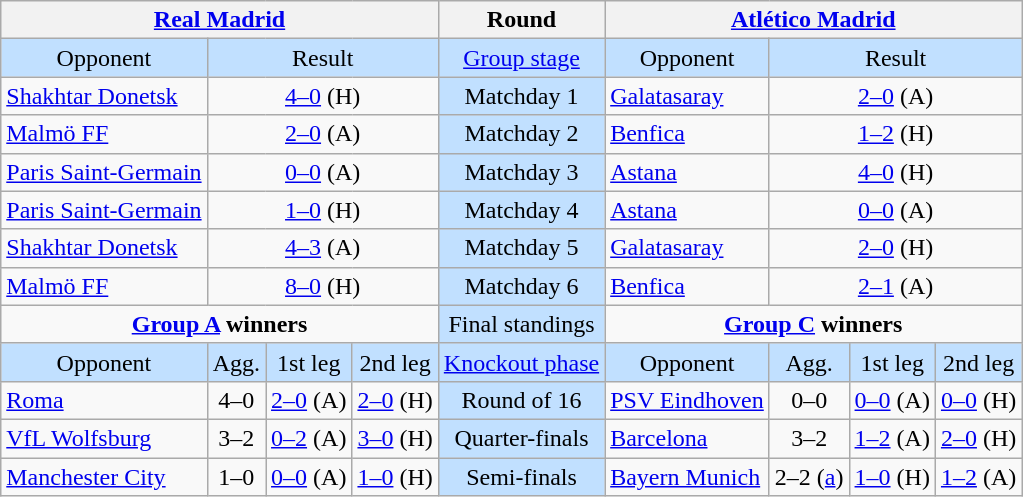<table class="wikitable" style="text-align:center">
<tr>
<th colspan=4> <a href='#'>Real Madrid</a></th>
<th>Round</th>
<th colspan=4> <a href='#'>Atlético Madrid</a></th>
</tr>
<tr style="background:#c1e0ff">
<td>Opponent</td>
<td colspan=3>Result</td>
<td><a href='#'>Group stage</a></td>
<td>Opponent</td>
<td colspan=3>Result</td>
</tr>
<tr>
<td align=left> <a href='#'>Shakhtar Donetsk</a></td>
<td colspan=3><a href='#'>4–0</a> (H)</td>
<td style="background:#c1e0ff">Matchday 1</td>
<td align=left> <a href='#'>Galatasaray</a></td>
<td colspan=3><a href='#'>2–0</a> (A)</td>
</tr>
<tr>
<td align=left> <a href='#'>Malmö FF</a></td>
<td colspan=3><a href='#'>2–0</a> (A)</td>
<td style="background:#c1e0ff">Matchday 2</td>
<td align=left> <a href='#'>Benfica</a></td>
<td colspan=3><a href='#'>1–2</a> (H)</td>
</tr>
<tr>
<td align=left> <a href='#'>Paris Saint-Germain</a></td>
<td colspan=3><a href='#'>0–0</a> (A)</td>
<td style="background:#c1e0ff">Matchday 3</td>
<td align=left> <a href='#'>Astana</a></td>
<td colspan=3><a href='#'>4–0</a> (H)</td>
</tr>
<tr>
<td align=left> <a href='#'>Paris Saint-Germain</a></td>
<td colspan=3><a href='#'>1–0</a> (H)</td>
<td style="background:#c1e0ff">Matchday 4</td>
<td align=left> <a href='#'>Astana</a></td>
<td colspan=3><a href='#'>0–0</a> (A)</td>
</tr>
<tr>
<td align=left> <a href='#'>Shakhtar Donetsk</a></td>
<td colspan=3><a href='#'>4–3</a> (A)</td>
<td style="background:#c1e0ff">Matchday 5</td>
<td align=left> <a href='#'>Galatasaray</a></td>
<td colspan=3><a href='#'>2–0</a> (H)</td>
</tr>
<tr>
<td align=left> <a href='#'>Malmö FF</a></td>
<td colspan=3><a href='#'>8–0</a> (H)</td>
<td style="background:#c1e0ff">Matchday 6</td>
<td align=left> <a href='#'>Benfica</a></td>
<td colspan=3><a href='#'>2–1</a> (A)</td>
</tr>
<tr>
<td colspan=4 valign=top><strong><a href='#'>Group A</a> winners</strong><br></td>
<td style="background:#c1e0ff">Final standings</td>
<td colspan=4 valign=top><strong><a href='#'>Group C</a> winners</strong><br></td>
</tr>
<tr style="background:#c1e0ff">
<td>Opponent</td>
<td>Agg.</td>
<td>1st leg</td>
<td>2nd leg</td>
<td><a href='#'>Knockout phase</a></td>
<td>Opponent</td>
<td>Agg.</td>
<td>1st leg</td>
<td>2nd leg</td>
</tr>
<tr>
<td align=left> <a href='#'>Roma</a></td>
<td>4–0</td>
<td><a href='#'>2–0</a> (A)</td>
<td><a href='#'>2–0</a> (H)</td>
<td style="background:#c1e0ff">Round of 16</td>
<td align=left> <a href='#'>PSV Eindhoven</a></td>
<td>0–0 </td>
<td><a href='#'>0–0</a> (A)</td>
<td><a href='#'>0–0</a>  (H)</td>
</tr>
<tr>
<td align=left> <a href='#'>VfL Wolfsburg</a></td>
<td>3–2</td>
<td><a href='#'>0–2</a> (A)</td>
<td><a href='#'>3–0</a> (H)</td>
<td style="background:#c1e0ff">Quarter-finals</td>
<td align=left> <a href='#'>Barcelona</a></td>
<td>3–2</td>
<td><a href='#'>1–2</a> (A)</td>
<td><a href='#'>2–0</a> (H)</td>
</tr>
<tr>
<td align=left> <a href='#'>Manchester City</a></td>
<td>1–0</td>
<td><a href='#'>0–0</a> (A)</td>
<td><a href='#'>1–0</a> (H)</td>
<td style="background:#c1e0ff">Semi-finals</td>
<td align=left> <a href='#'>Bayern Munich</a></td>
<td>2–2 (<a href='#'>a</a>)</td>
<td><a href='#'>1–0</a> (H)</td>
<td><a href='#'>1–2</a> (A)</td>
</tr>
</table>
